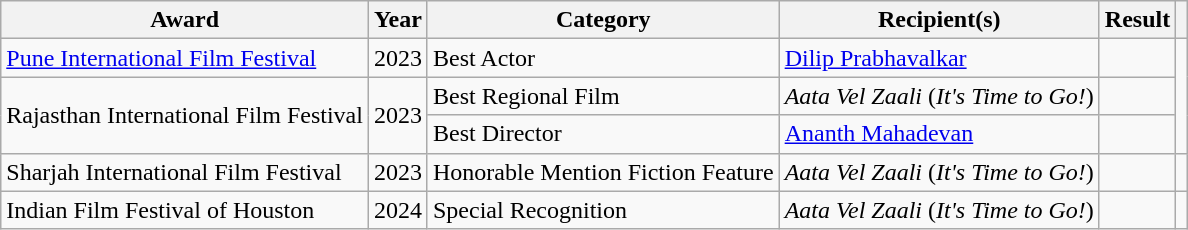<table class="wikitable">
<tr>
<th>Award</th>
<th>Year</th>
<th>Category</th>
<th>Recipient(s)</th>
<th>Result</th>
<th scope="col" class="unsortable"></th>
</tr>
<tr>
<td><a href='#'>Pune International Film Festival</a></td>
<td>2023</td>
<td>Best Actor</td>
<td><a href='#'>Dilip Prabhavalkar</a></td>
<td></td>
<td rowspan="3"></td>
</tr>
<tr>
<td rowspan="2">Rajasthan International Film Festival</td>
<td rowspan="2">2023</td>
<td>Best Regional Film</td>
<td><em>Aata Vel Zaali</em> (<em>It's Time to Go!</em>)</td>
<td></td>
</tr>
<tr>
<td>Best Director</td>
<td><a href='#'>Ananth Mahadevan</a></td>
<td></td>
</tr>
<tr>
<td>Sharjah International Film Festival</td>
<td>2023</td>
<td>Honorable Mention Fiction Feature</td>
<td><em>Aata Vel Zaali</em> (<em>It's Time to Go!</em>)</td>
<td></td>
<td></td>
</tr>
<tr>
<td>Indian Film Festival of Houston</td>
<td>2024</td>
<td>Special Recognition</td>
<td><em>Aata Vel Zaali</em> (<em>It's Time to Go!</em>)</td>
<td></td>
<td></td>
</tr>
</table>
